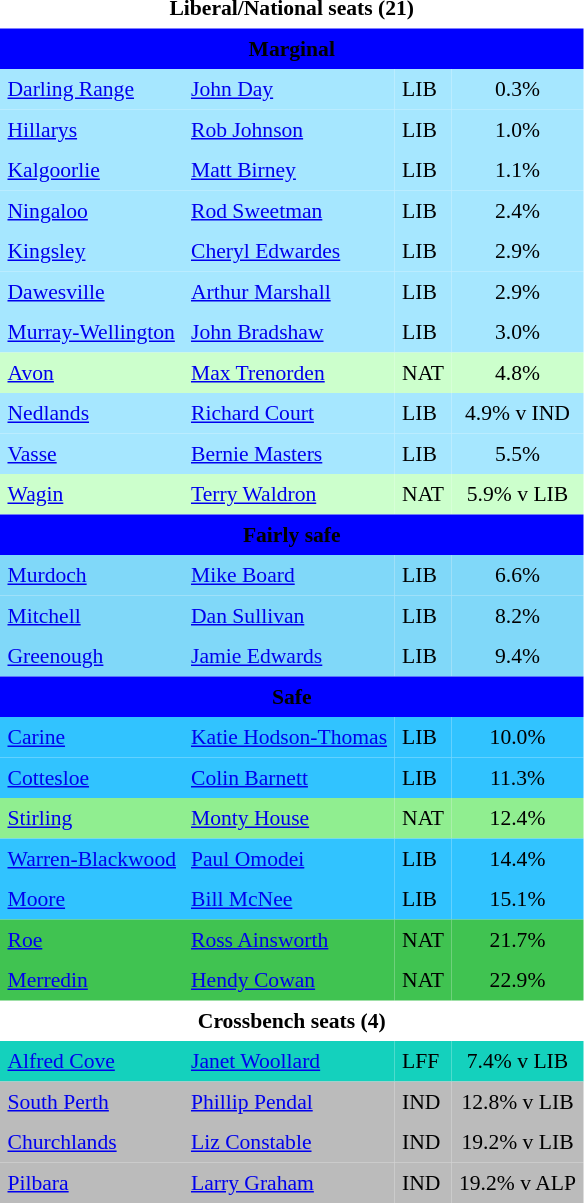<table class="toccolours" align="left" cellpadding="5" cellspacing="0" style="margin-right: .5em; margin-top:.4em;font-size: 90%;">
<tr>
<td COLSPAN=4 align="center"><strong>Liberal/National seats (21)</strong></td>
</tr>
<tr>
<td COLSPAN=4 align="center" bgcolor="Blue"><span><strong>Marginal</strong></span></td>
</tr>
<tr>
<td align="left" bgcolor="A6E7FF"><a href='#'>Darling Range</a></td>
<td align="left" bgcolor="A6E7FF"><a href='#'>John Day</a></td>
<td align="left" bgcolor="A6E7FF">LIB</td>
<td align="center" bgcolor="A6E7FF">0.3%</td>
</tr>
<tr>
<td align="left" bgcolor="A6E7FF"><a href='#'>Hillarys</a></td>
<td align="left" bgcolor="A6E7FF"><a href='#'>Rob Johnson</a></td>
<td align="left" bgcolor="A6E7FF">LIB</td>
<td align="center" bgcolor="A6E7FF">1.0%</td>
</tr>
<tr>
<td align="left" bgcolor="A6E7FF"><a href='#'>Kalgoorlie</a></td>
<td align="left" bgcolor="A6E7FF"><a href='#'>Matt Birney</a></td>
<td align="left" bgcolor="A6E7FF">LIB</td>
<td align="center" bgcolor="A6E7FF">1.1%</td>
</tr>
<tr>
<td align="left" bgcolor="A6E7FF"><a href='#'>Ningaloo</a></td>
<td align="left" bgcolor="A6E7FF"><a href='#'>Rod Sweetman</a></td>
<td align="left" bgcolor="A6E7FF">LIB</td>
<td align="center" bgcolor="A6E7FF">2.4%</td>
</tr>
<tr>
<td align="left" bgcolor="A6E7FF"><a href='#'>Kingsley</a></td>
<td align="left" bgcolor="A6E7FF"><a href='#'>Cheryl Edwardes</a></td>
<td align="left" bgcolor="A6E7FF">LIB</td>
<td align="center" bgcolor="A6E7FF">2.9%</td>
</tr>
<tr>
<td align="left" bgcolor="A6E7FF"><a href='#'>Dawesville</a></td>
<td align="left" bgcolor="A6E7FF"><a href='#'>Arthur Marshall</a></td>
<td align="left" bgcolor="A6E7FF">LIB</td>
<td align="center" bgcolor="A6E7FF">2.9%</td>
</tr>
<tr>
<td align="left" bgcolor="A6E7FF"><a href='#'>Murray-Wellington</a></td>
<td align="left" bgcolor="A6E7FF"><a href='#'>John Bradshaw</a></td>
<td align="left" bgcolor="A6E7FF">LIB</td>
<td align="center" bgcolor="A6E7FF">3.0%</td>
</tr>
<tr>
<td align="left" bgcolor="CCFFCC"><a href='#'>Avon</a></td>
<td align="left" bgcolor="CCFFCC"><a href='#'>Max Trenorden</a></td>
<td align="left" bgcolor="CCFFCC">NAT</td>
<td align="center" bgcolor="CCFFCC">4.8%</td>
</tr>
<tr>
<td align="left" bgcolor="A6E7FF"><a href='#'>Nedlands</a></td>
<td align="left" bgcolor="A6E7FF"><a href='#'>Richard Court</a></td>
<td align="left" bgcolor="A6E7FF">LIB</td>
<td align="center" bgcolor="A6E7FF">4.9% v IND</td>
</tr>
<tr>
<td align="left" bgcolor="A6E7FF"><a href='#'>Vasse</a></td>
<td align="left" bgcolor="A6E7FF"><a href='#'>Bernie Masters</a></td>
<td align="left" bgcolor="A6E7FF">LIB</td>
<td align="center" bgcolor="A6E7FF">5.5%</td>
</tr>
<tr>
<td align="left" bgcolor="CCFFCC"><a href='#'>Wagin</a></td>
<td align="left" bgcolor="CCFFCC"><a href='#'>Terry Waldron</a></td>
<td align="left" bgcolor="CCFFCC">NAT</td>
<td align="center" bgcolor="CCFFCC">5.9% v LIB</td>
</tr>
<tr>
<td COLSPAN=4 align="center" bgcolor="blue"><span><strong>Fairly safe</strong></span></td>
</tr>
<tr>
<td align="left" bgcolor="80D8F9"><a href='#'>Murdoch</a></td>
<td align="left" bgcolor="80D8F9"><a href='#'>Mike Board</a></td>
<td align="left" bgcolor="80D8F9">LIB</td>
<td align="center" bgcolor="80D8F9">6.6%</td>
</tr>
<tr>
<td align="left" bgcolor="80D8F9"><a href='#'>Mitchell</a></td>
<td align="left" bgcolor="80D8F9"><a href='#'>Dan Sullivan</a></td>
<td align="left" bgcolor="80D8F9">LIB</td>
<td align="center" bgcolor="80D8F9">8.2%</td>
</tr>
<tr>
<td align="left" bgcolor="80D8F9"><a href='#'>Greenough</a></td>
<td align="left" bgcolor="80D8F9"><a href='#'>Jamie Edwards</a></td>
<td align="left" bgcolor="80D8F9">LIB</td>
<td align="center" bgcolor="80D8F9">9.4%</td>
</tr>
<tr>
<td COLSPAN=4 align="center" bgcolor="blue"><span><strong>Safe</strong></span></td>
</tr>
<tr>
<td align="left" bgcolor="31C3FF"><a href='#'>Carine</a></td>
<td align="left" bgcolor="31C3FF"><a href='#'>Katie Hodson-Thomas</a></td>
<td align="left" bgcolor="31C3FF">LIB</td>
<td align="center" bgcolor="31C3FF">10.0%</td>
</tr>
<tr>
<td align="left" bgcolor="31C3FF"><a href='#'>Cottesloe</a></td>
<td align="left" bgcolor="31C3FF"><a href='#'>Colin Barnett</a></td>
<td align="left" bgcolor="31C3FF">LIB</td>
<td align="center" bgcolor="31C3FF">11.3%</td>
</tr>
<tr>
<td align="left" bgcolor="90EE90"><a href='#'>Stirling</a></td>
<td align="left" bgcolor="90EE90"><a href='#'>Monty House</a></td>
<td align="left" bgcolor="90EE90">NAT</td>
<td align="center" bgcolor="90EE90">12.4%</td>
</tr>
<tr>
<td align="left" bgcolor="31C3FF"><a href='#'>Warren-Blackwood</a></td>
<td align="left" bgcolor="31C3FF"><a href='#'>Paul Omodei</a></td>
<td align="left" bgcolor="31C3FF">LIB</td>
<td align="center" bgcolor="31C3FF">14.4%</td>
</tr>
<tr>
<td align="left" bgcolor="31C3FF"><a href='#'>Moore</a></td>
<td align="left" bgcolor="31C3FF"><a href='#'>Bill McNee</a></td>
<td align="left" bgcolor="31C3FF">LIB</td>
<td align="center" bgcolor="31C3FF">15.1%</td>
</tr>
<tr>
<td align="left" bgcolor="40C351"><a href='#'>Roe</a></td>
<td align="left" bgcolor="40C351"><a href='#'>Ross Ainsworth</a></td>
<td align="left" bgcolor="40C351">NAT</td>
<td align="center" bgcolor="40C351">21.7%</td>
</tr>
<tr>
<td align="left" bgcolor="40C351"><a href='#'>Merredin</a></td>
<td align="left" bgcolor="40C351"><a href='#'>Hendy Cowan</a></td>
<td align="left" bgcolor="40C351">NAT</td>
<td align="center" bgcolor="40C351">22.9%</td>
</tr>
<tr>
<td COLSPAN=4 align="center"><strong>Crossbench seats (4)</strong></td>
</tr>
<tr>
<td align="left" bgcolor="14D1BD"><a href='#'>Alfred Cove</a></td>
<td align="left" bgcolor="14D1BD"><a href='#'>Janet Woollard</a></td>
<td align="left" bgcolor="14D1BD">LFF</td>
<td align="center" bgcolor="14D1BD">7.4% v LIB</td>
</tr>
<tr>
<td align="left" bgcolor="BBBBBB"><a href='#'>South Perth</a></td>
<td align="left" bgcolor="BBBBBB"><a href='#'>Phillip Pendal</a></td>
<td align="left" bgcolor="BBBBBB">IND</td>
<td align="center" bgcolor="BBBBBB">12.8% v LIB</td>
</tr>
<tr>
<td align="left" bgcolor="BBBBBB"><a href='#'>Churchlands</a></td>
<td align="left" bgcolor="BBBBBB"><a href='#'>Liz Constable</a></td>
<td align="left" bgcolor="BBBBBB">IND</td>
<td align="center" bgcolor="BBBBBB">19.2% v LIB</td>
</tr>
<tr>
<td align="left" bgcolor="BBBBBB"><a href='#'>Pilbara</a></td>
<td align="left" bgcolor="BBBBBB"><a href='#'>Larry Graham</a></td>
<td align="left" bgcolor="BBBBBB">IND</td>
<td align="center" bgcolor="BBBBBB">19.2% v ALP</td>
</tr>
<tr>
</tr>
</table>
